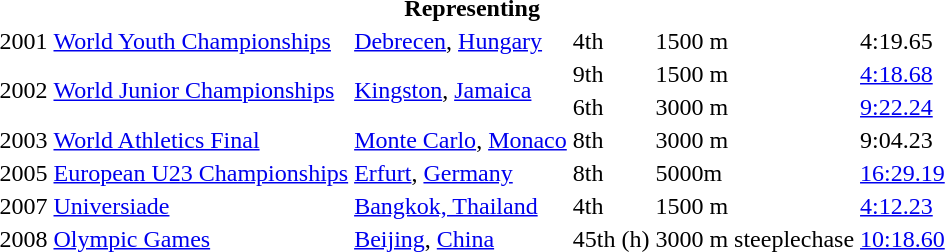<table>
<tr>
<th colspan="6">Representing </th>
</tr>
<tr>
<td>2001</td>
<td><a href='#'>World Youth Championships</a></td>
<td><a href='#'>Debrecen</a>, <a href='#'>Hungary</a></td>
<td>4th</td>
<td>1500 m</td>
<td>4:19.65</td>
</tr>
<tr>
<td rowspan=2>2002</td>
<td rowspan=2><a href='#'>World Junior Championships</a></td>
<td rowspan=2><a href='#'>Kingston</a>, <a href='#'>Jamaica</a></td>
<td>9th</td>
<td>1500 m</td>
<td><a href='#'>4:18.68</a></td>
</tr>
<tr>
<td>6th</td>
<td>3000 m</td>
<td><a href='#'>9:22.24</a></td>
</tr>
<tr>
<td>2003</td>
<td><a href='#'>World Athletics Final</a></td>
<td><a href='#'>Monte Carlo</a>, <a href='#'>Monaco</a></td>
<td>8th</td>
<td>3000 m</td>
<td>9:04.23</td>
</tr>
<tr>
<td>2005</td>
<td><a href='#'>European U23 Championships</a></td>
<td><a href='#'>Erfurt</a>, <a href='#'>Germany</a></td>
<td>8th</td>
<td>5000m</td>
<td><a href='#'>16:29.19</a></td>
</tr>
<tr>
<td>2007</td>
<td><a href='#'>Universiade</a></td>
<td><a href='#'>Bangkok, Thailand</a></td>
<td>4th</td>
<td>1500 m</td>
<td><a href='#'>4:12.23</a></td>
</tr>
<tr>
<td>2008</td>
<td><a href='#'>Olympic Games</a></td>
<td><a href='#'>Beijing</a>, <a href='#'>China</a></td>
<td>45th (h)</td>
<td>3000 m steeplechase</td>
<td><a href='#'>10:18.60</a></td>
</tr>
</table>
